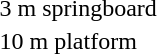<table>
<tr>
<td>3 m springboard<br></td>
<td></td>
<td></td>
<td></td>
</tr>
<tr>
<td>10 m platform<br></td>
<td></td>
<td></td>
<td></td>
</tr>
</table>
